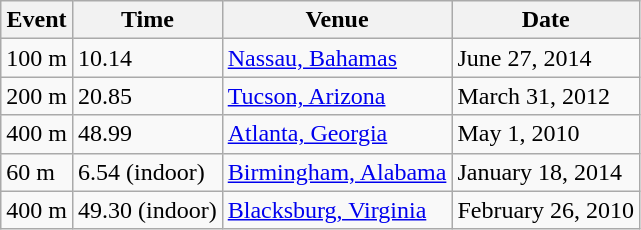<table class="wikitable">
<tr>
<th>Event</th>
<th>Time</th>
<th>Venue</th>
<th>Date</th>
</tr>
<tr>
<td>100 m</td>
<td>10.14</td>
<td><a href='#'>Nassau, Bahamas</a></td>
<td>June 27, 2014</td>
</tr>
<tr>
<td>200 m</td>
<td>20.85</td>
<td><a href='#'>Tucson, Arizona</a></td>
<td>March 31, 2012</td>
</tr>
<tr>
<td>400 m</td>
<td>48.99</td>
<td><a href='#'>Atlanta, Georgia</a></td>
<td>May 1, 2010</td>
</tr>
<tr>
<td>60 m</td>
<td>6.54 (indoor)</td>
<td><a href='#'>Birmingham, Alabama</a></td>
<td>January 18, 2014</td>
</tr>
<tr>
<td>400 m</td>
<td>49.30 (indoor)</td>
<td><a href='#'>Blacksburg, Virginia</a></td>
<td>February 26, 2010 </td>
</tr>
</table>
